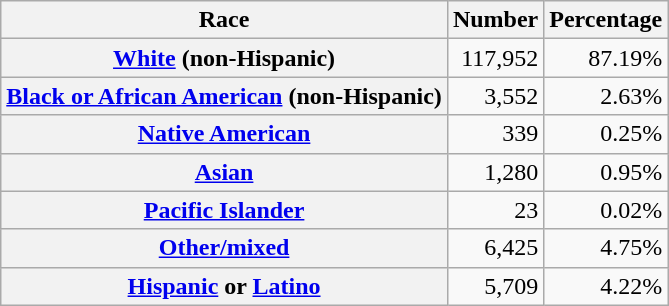<table class="wikitable" style="text-align:right">
<tr>
<th scope="col">Race</th>
<th scope="col">Number</th>
<th scope="col">Percentage</th>
</tr>
<tr>
<th scope="row"><a href='#'>White</a> (non-Hispanic)</th>
<td>117,952</td>
<td>87.19%</td>
</tr>
<tr>
<th scope="row"><a href='#'>Black or African American</a> (non-Hispanic)</th>
<td>3,552</td>
<td>2.63%</td>
</tr>
<tr>
<th scope="row"><a href='#'>Native American</a></th>
<td>339</td>
<td>0.25%</td>
</tr>
<tr>
<th scope="row"><a href='#'>Asian</a></th>
<td>1,280</td>
<td>0.95%</td>
</tr>
<tr>
<th scope="row"><a href='#'>Pacific Islander</a></th>
<td>23</td>
<td>0.02%</td>
</tr>
<tr>
<th scope="row"><a href='#'>Other/mixed</a></th>
<td>6,425</td>
<td>4.75%</td>
</tr>
<tr>
<th scope="row"><a href='#'>Hispanic</a> or <a href='#'>Latino</a></th>
<td>5,709</td>
<td>4.22%</td>
</tr>
</table>
